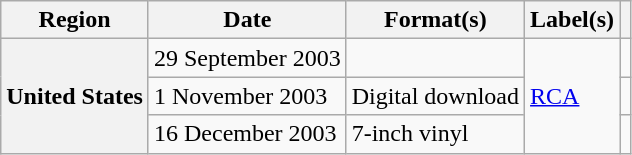<table class="wikitable plainrowheaders">
<tr>
<th scope="col">Region</th>
<th scope="col">Date</th>
<th scope="col">Format(s)</th>
<th scope="col">Label(s)</th>
<th scope="col"></th>
</tr>
<tr>
<th scope="row" rowspan="3">United States</th>
<td>29 September 2003</td>
<td></td>
<td rowspan="3"><a href='#'>RCA</a></td>
<td></td>
</tr>
<tr>
<td>1 November 2003</td>
<td>Digital download</td>
<td></td>
</tr>
<tr>
<td>16 December 2003</td>
<td>7-inch vinyl</td>
<td></td>
</tr>
</table>
